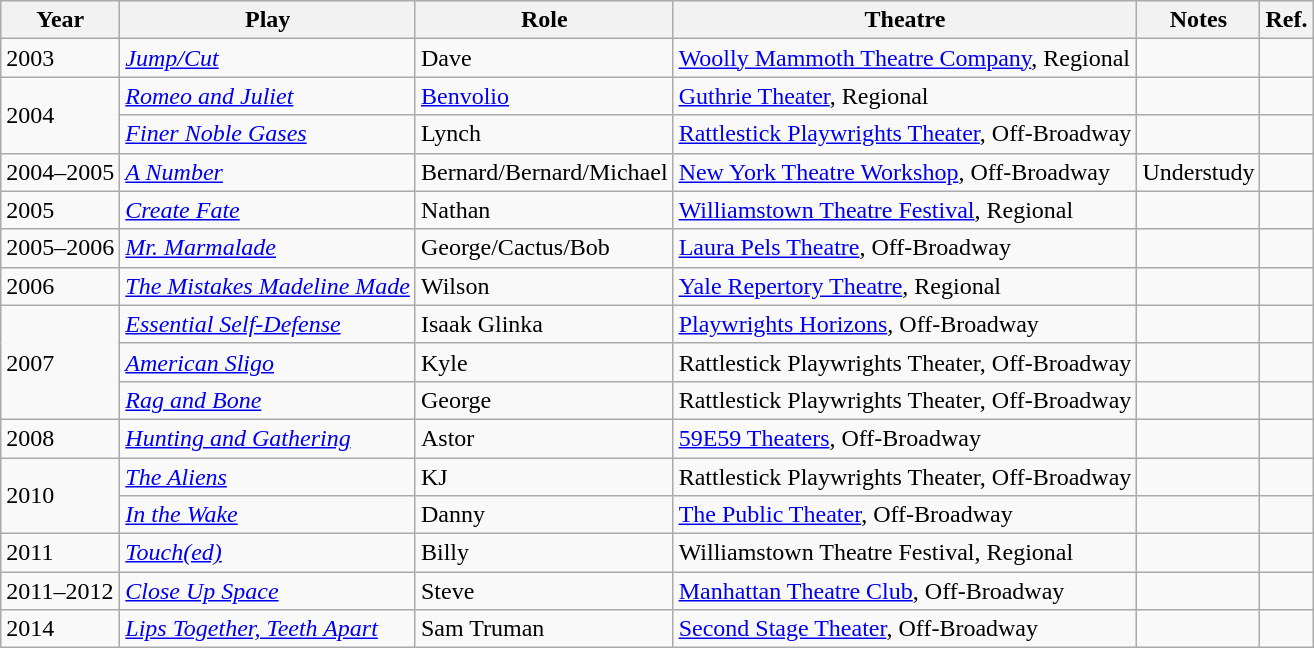<table class="wikitable sortable">
<tr>
<th>Year</th>
<th>Play</th>
<th>Role</th>
<th>Theatre</th>
<th>Notes</th>
<th>Ref.</th>
</tr>
<tr>
<td>2003</td>
<td><em><a href='#'>Jump/Cut</a></em></td>
<td>Dave</td>
<td><a href='#'>Woolly Mammoth Theatre Company</a>, Regional</td>
<td></td>
<td></td>
</tr>
<tr>
<td rowspan="2">2004</td>
<td><em><a href='#'>Romeo and Juliet</a></em></td>
<td><a href='#'>Benvolio</a></td>
<td><a href='#'>Guthrie Theater</a>, Regional</td>
<td></td>
<td></td>
</tr>
<tr>
<td><em><a href='#'>Finer Noble Gases</a></em></td>
<td>Lynch</td>
<td><a href='#'>Rattlestick Playwrights Theater</a>, Off-Broadway</td>
<td></td>
<td></td>
</tr>
<tr>
<td>2004–2005</td>
<td><em><a href='#'>A Number</a></em></td>
<td>Bernard/Bernard/Michael</td>
<td><a href='#'>New York Theatre Workshop</a>, Off-Broadway</td>
<td>Understudy</td>
<td></td>
</tr>
<tr>
<td>2005</td>
<td><em><a href='#'>Create Fate</a></em></td>
<td>Nathan</td>
<td><a href='#'>Williamstown Theatre Festival</a>, Regional</td>
<td></td>
<td></td>
</tr>
<tr>
<td>2005–2006</td>
<td><em><a href='#'>Mr. Marmalade</a></em></td>
<td>George/Cactus/Bob</td>
<td><a href='#'>Laura Pels Theatre</a>, Off-Broadway</td>
<td></td>
<td></td>
</tr>
<tr>
<td>2006</td>
<td><em><a href='#'>The Mistakes Madeline Made</a></em></td>
<td>Wilson</td>
<td><a href='#'>Yale Repertory Theatre</a>, Regional</td>
<td></td>
<td></td>
</tr>
<tr>
<td rowspan="3">2007</td>
<td><em><a href='#'>Essential Self-Defense</a></em></td>
<td>Isaak Glinka</td>
<td><a href='#'>Playwrights Horizons</a>, Off-Broadway</td>
<td></td>
<td></td>
</tr>
<tr>
<td><em><a href='#'>American Sligo</a></em></td>
<td>Kyle</td>
<td>Rattlestick Playwrights Theater, Off-Broadway</td>
<td></td>
<td></td>
</tr>
<tr>
<td><em><a href='#'>Rag and Bone</a></em></td>
<td>George</td>
<td>Rattlestick Playwrights Theater, Off-Broadway</td>
<td></td>
<td></td>
</tr>
<tr>
<td>2008</td>
<td><em><a href='#'>Hunting and Gathering</a></em></td>
<td>Astor</td>
<td><a href='#'>59E59 Theaters</a>, Off-Broadway</td>
<td></td>
<td></td>
</tr>
<tr>
<td rowspan="2">2010</td>
<td><em><a href='#'>The Aliens</a></em></td>
<td>KJ</td>
<td>Rattlestick Playwrights Theater, Off-Broadway</td>
<td></td>
<td></td>
</tr>
<tr>
<td><em><a href='#'>In the Wake</a></em></td>
<td>Danny</td>
<td><a href='#'>The Public Theater</a>, Off-Broadway</td>
<td></td>
<td></td>
</tr>
<tr>
<td>2011</td>
<td><em><a href='#'>Touch(ed)</a></em></td>
<td>Billy</td>
<td>Williamstown Theatre Festival, Regional</td>
<td></td>
<td></td>
</tr>
<tr>
<td>2011–2012</td>
<td><em><a href='#'>Close Up Space</a></em></td>
<td>Steve</td>
<td><a href='#'>Manhattan Theatre Club</a>, Off-Broadway</td>
<td></td>
<td></td>
</tr>
<tr>
<td>2014</td>
<td><em><a href='#'>Lips Together, Teeth Apart</a></em></td>
<td>Sam Truman</td>
<td><a href='#'>Second Stage Theater</a>, Off-Broadway</td>
<td></td>
<td></td>
</tr>
</table>
